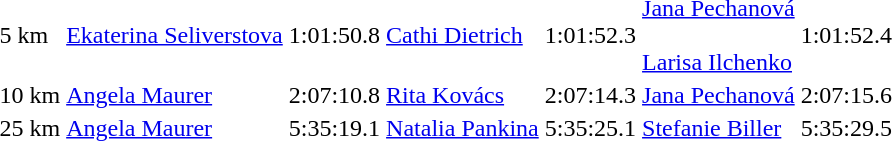<table>
<tr>
<td>5 km</td>
<td><a href='#'>Ekaterina Seliverstova</a> <br> </td>
<td>1:01:50.8</td>
<td><a href='#'>Cathi Dietrich</a> <br> </td>
<td>1:01:52.3</td>
<td><a href='#'>Jana Pechanová</a> <br>  <br> <a href='#'>Larisa Ilchenko</a> <br> </td>
<td>1:01:52.4</td>
</tr>
<tr>
<td>10 km</td>
<td><a href='#'>Angela Maurer</a> <br> </td>
<td>2:07:10.8</td>
<td><a href='#'>Rita Kovács</a> <br> </td>
<td>2:07:14.3</td>
<td><a href='#'>Jana Pechanová</a> <br> </td>
<td>2:07:15.6</td>
</tr>
<tr>
<td>25 km</td>
<td><a href='#'>Angela Maurer</a> <br> </td>
<td>5:35:19.1</td>
<td><a href='#'>Natalia Pankina</a> <br> </td>
<td>5:35:25.1</td>
<td><a href='#'>Stefanie Biller</a> <br> </td>
<td>5:35:29.5</td>
</tr>
</table>
